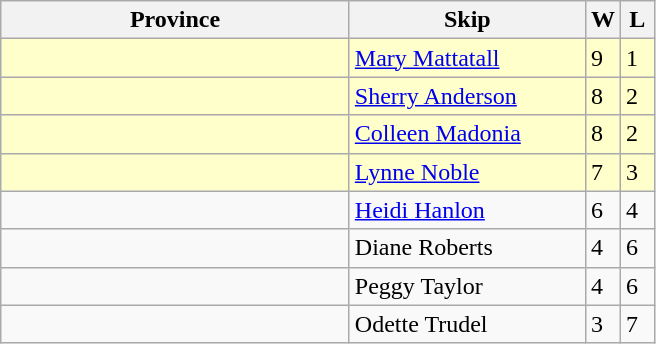<table class="wikitable">
<tr>
<th width=225>Province</th>
<th width=150>Skip</th>
<th width=15>W</th>
<th width=15>L</th>
</tr>
<tr bgcolor=#ffffcc>
<td></td>
<td><a href='#'>Mary Mattatall</a></td>
<td>9</td>
<td>1</td>
</tr>
<tr bgcolor=#ffffcc>
<td></td>
<td><a href='#'>Sherry Anderson</a></td>
<td>8</td>
<td>2</td>
</tr>
<tr bgcolor=#ffffcc>
<td></td>
<td><a href='#'>Colleen Madonia</a></td>
<td>8</td>
<td>2</td>
</tr>
<tr bgcolor=#ffffcc>
<td></td>
<td><a href='#'>Lynne Noble</a></td>
<td>7</td>
<td>3</td>
</tr>
<tr>
<td></td>
<td><a href='#'>Heidi Hanlon</a></td>
<td>6</td>
<td>4</td>
</tr>
<tr>
<td></td>
<td>Diane Roberts</td>
<td>4</td>
<td>6</td>
</tr>
<tr>
<td></td>
<td>Peggy Taylor</td>
<td>4</td>
<td>6</td>
</tr>
<tr>
<td></td>
<td>Odette Trudel</td>
<td>3</td>
<td>7</td>
</tr>
</table>
